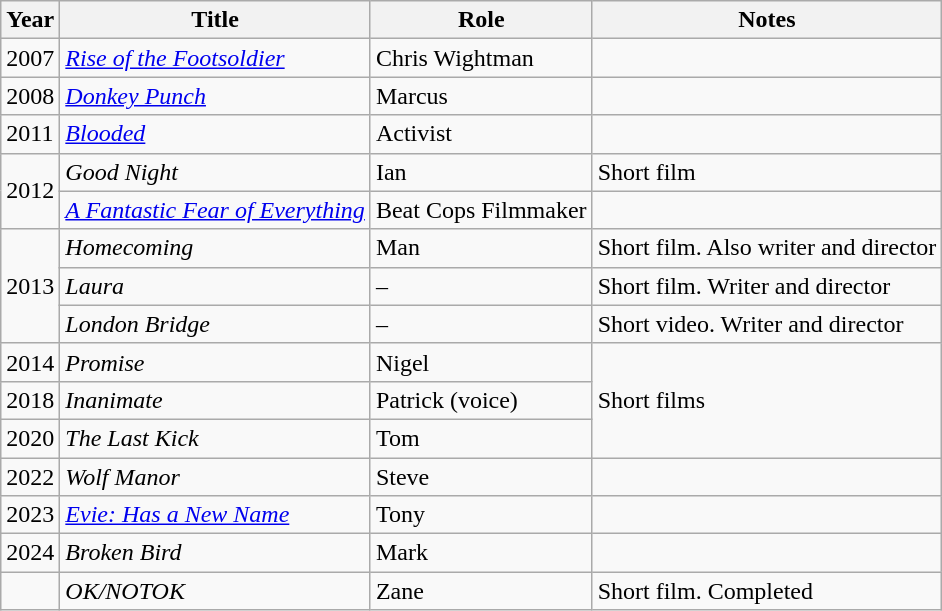<table class="wikitable">
<tr>
<th>Year</th>
<th>Title</th>
<th>Role</th>
<th>Notes</th>
</tr>
<tr>
<td>2007</td>
<td><em><a href='#'>Rise of the Footsoldier</a></em></td>
<td>Chris Wightman</td>
<td></td>
</tr>
<tr>
<td>2008</td>
<td><em><a href='#'>Donkey Punch</a></em></td>
<td>Marcus</td>
<td></td>
</tr>
<tr>
<td>2011</td>
<td><em><a href='#'>Blooded</a></em></td>
<td>Activist</td>
<td></td>
</tr>
<tr>
<td rowspan="2">2012</td>
<td><em>Good Night</em></td>
<td>Ian</td>
<td>Short film</td>
</tr>
<tr>
<td><em><a href='#'>A Fantastic Fear of Everything</a></em></td>
<td>Beat Cops Filmmaker</td>
<td></td>
</tr>
<tr>
<td rowspan="3">2013</td>
<td><em>Homecoming</em></td>
<td>Man</td>
<td>Short film. Also writer and director</td>
</tr>
<tr>
<td><em>Laura</em></td>
<td>–</td>
<td>Short film. Writer and director</td>
</tr>
<tr>
<td><em>London Bridge</em></td>
<td>–</td>
<td>Short video. Writer and director</td>
</tr>
<tr>
<td>2014</td>
<td><em>Promise</em></td>
<td>Nigel</td>
<td rowspan="3">Short films</td>
</tr>
<tr>
<td>2018</td>
<td><em>Inanimate</em></td>
<td>Patrick (voice)</td>
</tr>
<tr>
<td>2020</td>
<td><em>The Last Kick</em></td>
<td>Tom</td>
</tr>
<tr>
<td>2022</td>
<td><em>Wolf Manor</em></td>
<td>Steve</td>
<td></td>
</tr>
<tr>
<td>2023</td>
<td><em><a href='#'>Evie: Has a New Name</a></em></td>
<td>Tony</td>
<td></td>
</tr>
<tr>
<td>2024</td>
<td><em>Broken Bird</em></td>
<td>Mark</td>
</tr>
<tr>
<td></td>
<td><em>OK/NOTOK</em></td>
<td>Zane</td>
<td>Short film. Completed</td>
</tr>
</table>
